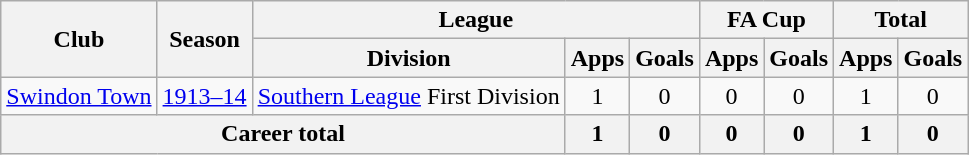<table class="wikitable" style="text-align:center;">
<tr>
<th rowspan="2">Club</th>
<th rowspan="2">Season</th>
<th colspan="3">League</th>
<th colspan="2">FA Cup</th>
<th colspan="2">Total</th>
</tr>
<tr>
<th>Division</th>
<th>Apps</th>
<th>Goals</th>
<th>Apps</th>
<th>Goals</th>
<th>Apps</th>
<th>Goals</th>
</tr>
<tr>
<td><a href='#'>Swindon Town</a></td>
<td><a href='#'>1913–14</a></td>
<td><a href='#'>Southern League</a> First Division</td>
<td>1</td>
<td>0</td>
<td>0</td>
<td>0</td>
<td>1</td>
<td>0</td>
</tr>
<tr>
<th colspan="3">Career total</th>
<th>1</th>
<th>0</th>
<th>0</th>
<th>0</th>
<th>1</th>
<th>0</th>
</tr>
</table>
